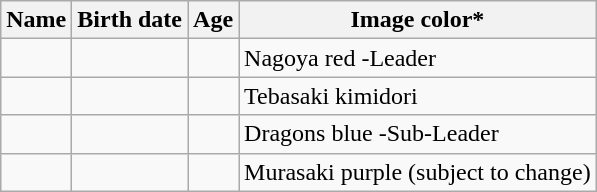<table class="wikitable" style="text-align:left">
<tr>
<th>Name</th>
<th>Birth date</th>
<th>Age<br></th>
<th>Image color*<br></th>
</tr>
<tr>
<td></td>
<td align="right"></td>
<td align="center"><br></td>
<td>Nagoya red -Leader<br></td>
</tr>
<tr>
<td></td>
<td align="right"></td>
<td align="center"><br></td>
<td>Tebasaki kimidori</td>
</tr>
<tr>
<td></td>
<td align="right"></td>
<td align="center"><br></td>
<td>Dragons blue -Sub-Leader</td>
</tr>
<tr>
<td></td>
<td align="right"></td>
<td align="center"><br></td>
<td>Murasaki purple (subject to change)</td>
</tr>
</table>
